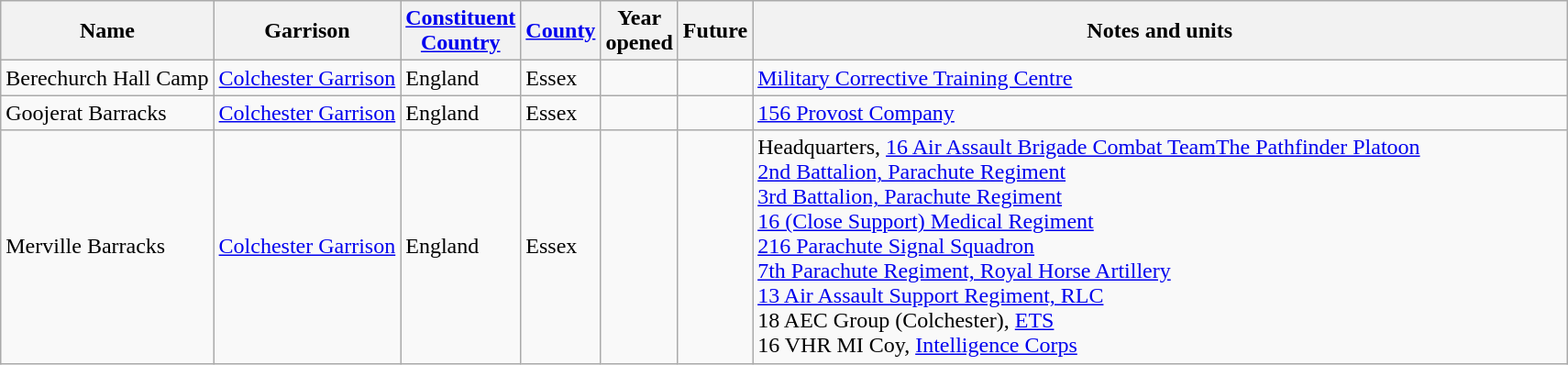<table class="wikitable sortable" border="1">
<tr>
<th style="width=14%">Name</th>
<th style="width=10%">Garrison</th>
<th style="width=10%"><a href='#'>Constituent<br>Country</a></th>
<th style="width=10%"><a href='#'>County</a></th>
<th style="width=4%">Year<br>opened</th>
<th>Future</th>
<th style="class=unsortable" width="52%">Notes and units</th>
</tr>
<tr>
<td>Berechurch Hall Camp</td>
<td><a href='#'>Colchester Garrison</a></td>
<td>England</td>
<td>Essex</td>
<td></td>
<td></td>
<td><a href='#'>Military Corrective Training Centre</a></td>
</tr>
<tr>
<td>Goojerat Barracks</td>
<td><a href='#'>Colchester Garrison</a></td>
<td>England</td>
<td>Essex</td>
<td></td>
<td></td>
<td><a href='#'>156 Provost Company</a></td>
</tr>
<tr>
<td>Merville Barracks</td>
<td><a href='#'>Colchester Garrison</a></td>
<td>England</td>
<td>Essex</td>
<td></td>
<td></td>
<td>Headquarters, <a href='#'>16 Air Assault Brigade Combat Team</a><a href='#'>The Pathfinder Platoon</a><br><a href='#'>2nd Battalion, Parachute Regiment</a><br><a href='#'>3rd Battalion, Parachute Regiment</a><br><a href='#'>16 (Close Support) Medical Regiment</a><br><a href='#'>216 Parachute Signal Squadron</a><br><a href='#'>7th Parachute Regiment, Royal Horse Artillery</a><br><a href='#'>13 Air Assault Support Regiment, RLC</a><br>18 AEC Group (Colchester), <a href='#'>ETS</a><br>16 VHR MI Coy, <a href='#'>Intelligence Corps</a></td>
</tr>
</table>
